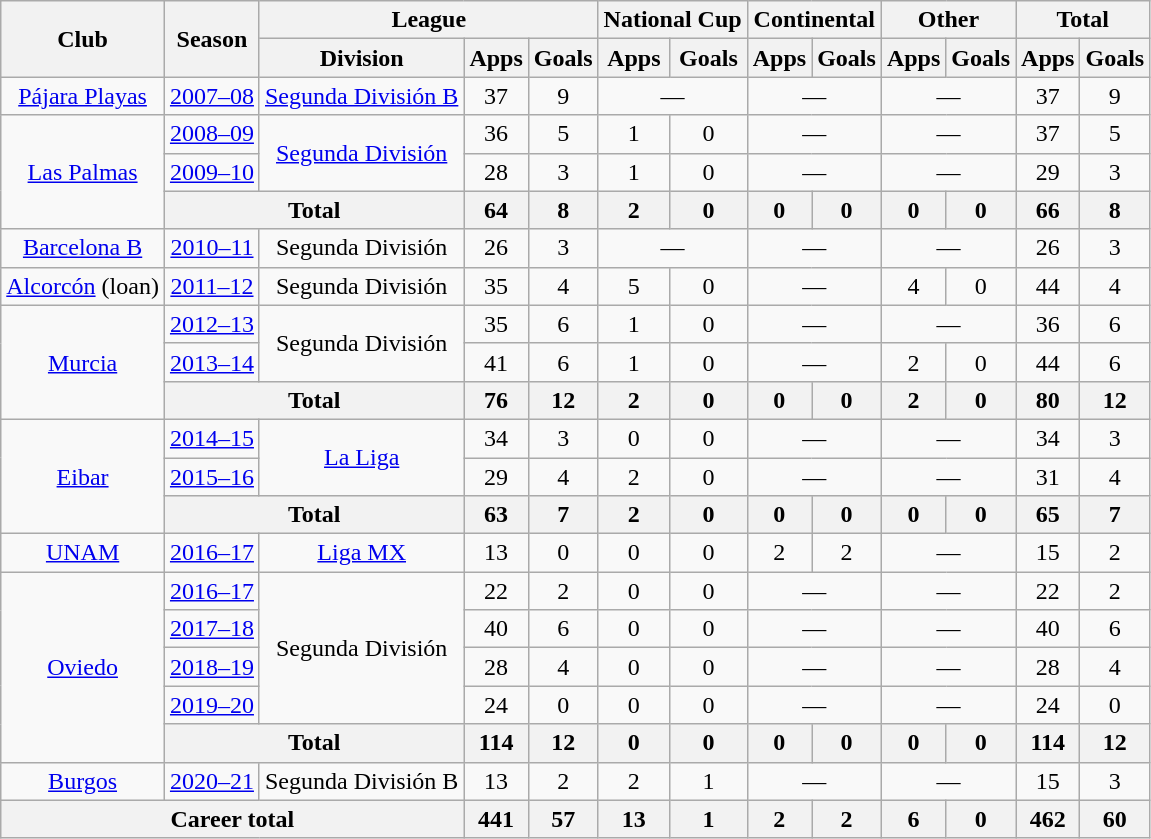<table class="wikitable" style="text-align:center">
<tr>
<th rowspan="2">Club</th>
<th rowspan="2">Season</th>
<th colspan="3">League</th>
<th colspan="2">National Cup</th>
<th colspan="2">Continental</th>
<th colspan="2">Other</th>
<th colspan="2">Total</th>
</tr>
<tr>
<th>Division</th>
<th>Apps</th>
<th>Goals</th>
<th>Apps</th>
<th>Goals</th>
<th>Apps</th>
<th>Goals</th>
<th>Apps</th>
<th>Goals</th>
<th>Apps</th>
<th>Goals</th>
</tr>
<tr>
<td><a href='#'>Pájara Playas</a></td>
<td><a href='#'>2007–08</a></td>
<td><a href='#'>Segunda División B</a></td>
<td>37</td>
<td>9</td>
<td colspan="2">—</td>
<td colspan="2">—</td>
<td colspan="2">—</td>
<td>37</td>
<td>9</td>
</tr>
<tr>
<td rowspan="3"><a href='#'>Las Palmas</a></td>
<td><a href='#'>2008–09</a></td>
<td rowspan="2"><a href='#'>Segunda División</a></td>
<td>36</td>
<td>5</td>
<td>1</td>
<td>0</td>
<td colspan="2">—</td>
<td colspan="2">—</td>
<td>37</td>
<td>5</td>
</tr>
<tr>
<td><a href='#'>2009–10</a></td>
<td>28</td>
<td>3</td>
<td>1</td>
<td>0</td>
<td colspan="2">—</td>
<td colspan="2">—</td>
<td>29</td>
<td>3</td>
</tr>
<tr>
<th colspan="2">Total</th>
<th>64</th>
<th>8</th>
<th>2</th>
<th>0</th>
<th>0</th>
<th>0</th>
<th>0</th>
<th>0</th>
<th>66</th>
<th>8</th>
</tr>
<tr>
<td><a href='#'>Barcelona B</a></td>
<td><a href='#'>2010–11</a></td>
<td>Segunda División</td>
<td>26</td>
<td>3</td>
<td colspan="2">—</td>
<td colspan="2">—</td>
<td colspan="2">—</td>
<td>26</td>
<td>3</td>
</tr>
<tr>
<td><a href='#'>Alcorcón</a>  (loan)</td>
<td><a href='#'>2011–12</a></td>
<td>Segunda División</td>
<td>35</td>
<td>4</td>
<td>5</td>
<td>0</td>
<td colspan="2">—</td>
<td>4</td>
<td>0</td>
<td>44</td>
<td>4</td>
</tr>
<tr>
<td rowspan="3"><a href='#'>Murcia</a></td>
<td><a href='#'>2012–13</a></td>
<td rowspan="2">Segunda División</td>
<td>35</td>
<td>6</td>
<td>1</td>
<td>0</td>
<td colspan="2">—</td>
<td colspan="2">—</td>
<td>36</td>
<td>6</td>
</tr>
<tr>
<td><a href='#'>2013–14</a></td>
<td>41</td>
<td>6</td>
<td>1</td>
<td>0</td>
<td colspan="2">—</td>
<td>2</td>
<td>0</td>
<td>44</td>
<td>6</td>
</tr>
<tr>
<th colspan="2">Total</th>
<th>76</th>
<th>12</th>
<th>2</th>
<th>0</th>
<th>0</th>
<th>0</th>
<th>2</th>
<th>0</th>
<th>80</th>
<th>12</th>
</tr>
<tr>
<td rowspan="3"><a href='#'>Eibar</a></td>
<td><a href='#'>2014–15</a></td>
<td rowspan="2"><a href='#'>La Liga</a></td>
<td>34</td>
<td>3</td>
<td>0</td>
<td>0</td>
<td colspan="2">—</td>
<td colspan="2">—</td>
<td>34</td>
<td>3</td>
</tr>
<tr>
<td><a href='#'>2015–16</a></td>
<td>29</td>
<td>4</td>
<td>2</td>
<td>0</td>
<td colspan="2">—</td>
<td colspan="2">—</td>
<td>31</td>
<td>4</td>
</tr>
<tr>
<th colspan="2">Total</th>
<th>63</th>
<th>7</th>
<th>2</th>
<th>0</th>
<th>0</th>
<th>0</th>
<th>0</th>
<th>0</th>
<th>65</th>
<th>7</th>
</tr>
<tr>
<td><a href='#'>UNAM</a></td>
<td><a href='#'>2016–17</a></td>
<td><a href='#'>Liga MX</a></td>
<td>13</td>
<td>0</td>
<td>0</td>
<td>0</td>
<td>2</td>
<td>2</td>
<td colspan="2">—</td>
<td>15</td>
<td>2</td>
</tr>
<tr>
<td rowspan="5"><a href='#'>Oviedo</a></td>
<td><a href='#'>2016–17</a></td>
<td rowspan="4">Segunda División</td>
<td>22</td>
<td>2</td>
<td>0</td>
<td>0</td>
<td colspan="2">—</td>
<td colspan="2">—</td>
<td>22</td>
<td>2</td>
</tr>
<tr>
<td><a href='#'>2017–18</a></td>
<td>40</td>
<td>6</td>
<td>0</td>
<td>0</td>
<td colspan="2">—</td>
<td colspan="2">—</td>
<td>40</td>
<td>6</td>
</tr>
<tr>
<td><a href='#'>2018–19</a></td>
<td>28</td>
<td>4</td>
<td>0</td>
<td>0</td>
<td colspan="2">—</td>
<td colspan="2">—</td>
<td>28</td>
<td>4</td>
</tr>
<tr>
<td><a href='#'>2019–20</a></td>
<td>24</td>
<td>0</td>
<td>0</td>
<td>0</td>
<td colspan="2">—</td>
<td colspan="2">—</td>
<td>24</td>
<td>0</td>
</tr>
<tr>
<th colspan="2">Total</th>
<th>114</th>
<th>12</th>
<th>0</th>
<th>0</th>
<th>0</th>
<th>0</th>
<th>0</th>
<th>0</th>
<th>114</th>
<th>12</th>
</tr>
<tr>
<td><a href='#'>Burgos</a></td>
<td><a href='#'>2020–21</a></td>
<td>Segunda División B</td>
<td>13</td>
<td>2</td>
<td>2</td>
<td>1</td>
<td colspan="2">—</td>
<td colspan="2">—</td>
<td>15</td>
<td>3</td>
</tr>
<tr>
<th colspan="3">Career total</th>
<th>441</th>
<th>57</th>
<th>13</th>
<th>1</th>
<th>2</th>
<th>2</th>
<th>6</th>
<th>0</th>
<th>462</th>
<th>60</th>
</tr>
</table>
